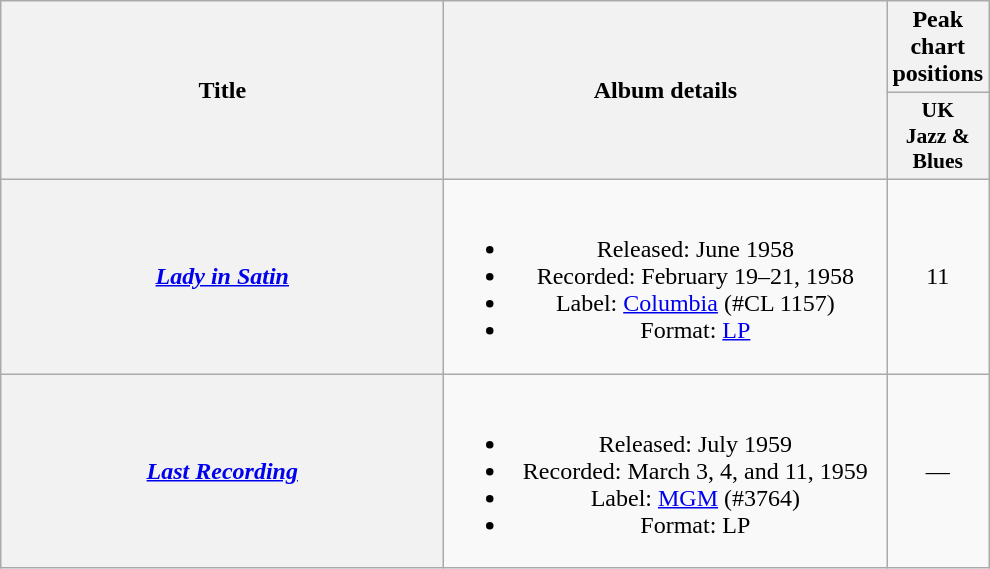<table class="wikitable plainrowheaders" style="text-align:center;">
<tr>
<th scope="col" rowspan="2" style="width:18em;">Title</th>
<th scope="col" rowspan="2" style="width:18em;">Album details</th>
<th scope="col" colspan="1">Peak chart positions</th>
</tr>
<tr>
<th scope="col" style="width:2.6em; font-size:90%;">UK<br>Jazz & Blues<br></th>
</tr>
<tr>
<th scope="row"><em><a href='#'>Lady in Satin</a></em></th>
<td><br><ul><li>Released: June 1958</li><li>Recorded: February 19–21, 1958</li><li>Label: <a href='#'>Columbia</a> (#CL 1157)</li><li>Format: <a href='#'>LP</a></li></ul></td>
<td style="text-align:center;">11</td>
</tr>
<tr>
<th scope="row"><em><a href='#'>Last Recording</a></em></th>
<td><br><ul><li>Released: July 1959</li><li>Recorded: March 3, 4, and 11, 1959</li><li>Label: <a href='#'>MGM</a> (#3764)</li><li>Format: LP</li></ul></td>
<td style="text-align:center;">—</td>
</tr>
</table>
